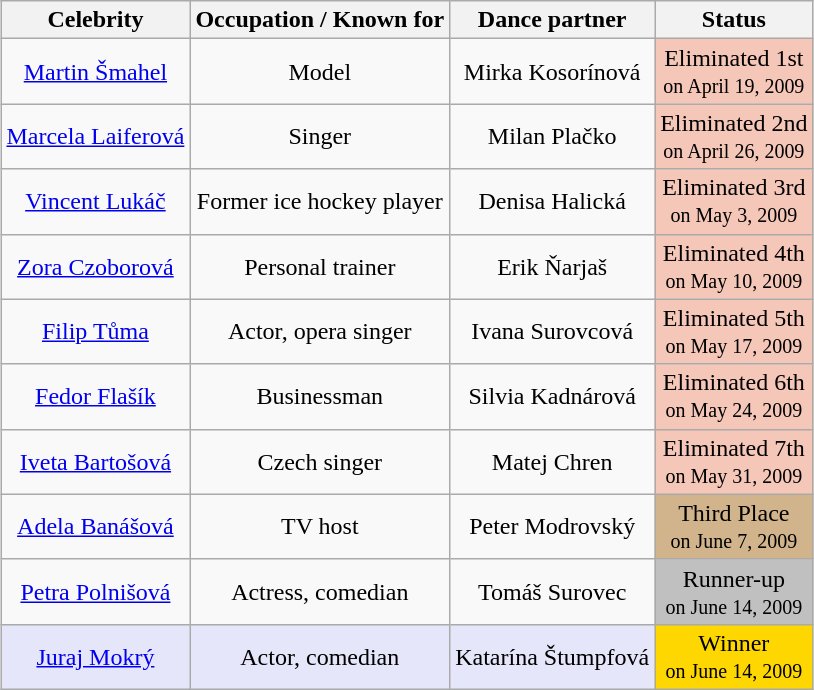<table class="wikitable" style="margin:auto; text-align:center">
<tr>
<th>Celebrity</th>
<th>Occupation / Known for</th>
<th>Dance partner</th>
<th>Status</th>
</tr>
<tr>
<td><a href='#'>Martin Šmahel</a></td>
<td>Model</td>
<td>Mirka Kosorínová</td>
<td bgcolor="#F4C7B8">Eliminated 1st<br><small>on April 19, 2009</small></td>
</tr>
<tr>
<td><a href='#'>Marcela Laiferová</a></td>
<td>Singer</td>
<td>Milan Plačko</td>
<td bgcolor="#F4C7B8">Eliminated 2nd<br><small>on April 26, 2009</small></td>
</tr>
<tr>
<td><a href='#'>Vincent Lukáč</a></td>
<td>Former ice hockey player</td>
<td>Denisa Halická</td>
<td bgcolor="#F4C7B8">Eliminated 3rd<br><small>on May 3, 2009</small></td>
</tr>
<tr>
<td><a href='#'>Zora Czoborová</a></td>
<td>Personal trainer</td>
<td>Erik Ňarjaš</td>
<td bgcolor="#F4C7B8">Eliminated 4th<br><small>on May 10, 2009</small></td>
</tr>
<tr>
<td><a href='#'>Filip Tůma</a></td>
<td>Actor, opera singer</td>
<td>Ivana Surovcová</td>
<td bgcolor="#F4C7B8">Eliminated 5th<br><small>on May 17, 2009</small></td>
</tr>
<tr>
<td><a href='#'>Fedor Flašík</a></td>
<td>Businessman</td>
<td>Silvia Kadnárová</td>
<td bgcolor="#F4C7B8">Eliminated 6th<br><small>on May 24, 2009</small></td>
</tr>
<tr>
<td><a href='#'>Iveta Bartošová</a></td>
<td>Czech singer</td>
<td>Matej Chren</td>
<td bgcolor="#F4C7B8">Eliminated 7th<br><small>on May 31, 2009</small></td>
</tr>
<tr>
<td><a href='#'>Adela Banášová</a></td>
<td>TV host</td>
<td>Peter Modrovský</td>
<td bgcolor="tan">Third Place<br><small>on June 7, 2009</small></td>
</tr>
<tr>
<td><a href='#'>Petra Polnišová</a></td>
<td>Actress, comedian</td>
<td>Tomáš Surovec</td>
<td bgcolor="silver">Runner-up<br><small>on June 14, 2009</small></td>
</tr>
<tr>
<td style="background:lavender;"><a href='#'>Juraj Mokrý</a></td>
<td style="background:lavender;">Actor, comedian</td>
<td style="background:lavender;">Katarína Štumpfová</td>
<td bgcolor="gold">Winner<br><small>on June 14, 2009</small></td>
</tr>
</table>
